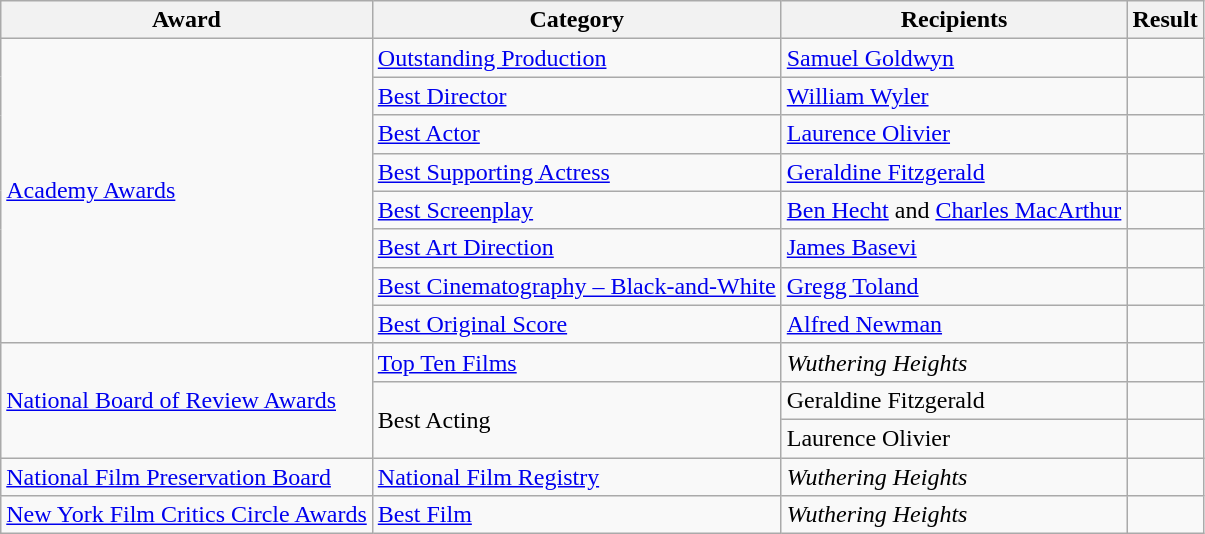<table class="wikitable">
<tr>
<th>Award</th>
<th>Category</th>
<th>Recipients</th>
<th>Result</th>
</tr>
<tr>
<td rowspan="8"><a href='#'>Academy Awards</a></td>
<td><a href='#'>Outstanding Production</a></td>
<td><a href='#'>Samuel Goldwyn</a></td>
<td></td>
</tr>
<tr>
<td><a href='#'>Best Director</a></td>
<td><a href='#'>William Wyler</a></td>
<td></td>
</tr>
<tr>
<td><a href='#'>Best Actor</a></td>
<td><a href='#'>Laurence Olivier</a></td>
<td></td>
</tr>
<tr>
<td><a href='#'>Best Supporting Actress</a></td>
<td><a href='#'>Geraldine Fitzgerald</a></td>
<td></td>
</tr>
<tr>
<td><a href='#'>Best Screenplay</a></td>
<td><a href='#'>Ben Hecht</a> and <a href='#'>Charles MacArthur</a></td>
<td></td>
</tr>
<tr>
<td><a href='#'>Best Art Direction</a></td>
<td><a href='#'>James Basevi</a></td>
<td></td>
</tr>
<tr>
<td><a href='#'>Best Cinematography – Black-and-White</a></td>
<td><a href='#'>Gregg Toland</a></td>
<td></td>
</tr>
<tr>
<td><a href='#'>Best Original Score</a></td>
<td><a href='#'>Alfred Newman</a></td>
<td></td>
</tr>
<tr>
<td rowspan="3"><a href='#'>National Board of Review Awards</a></td>
<td><a href='#'>Top Ten Films</a></td>
<td><em>Wuthering Heights</em></td>
<td></td>
</tr>
<tr>
<td rowspan="2">Best Acting</td>
<td>Geraldine Fitzgerald</td>
<td></td>
</tr>
<tr>
<td>Laurence Olivier</td>
<td></td>
</tr>
<tr>
<td><a href='#'>National Film Preservation Board</a></td>
<td><a href='#'>National Film Registry</a></td>
<td><em>Wuthering Heights</em></td>
<td></td>
</tr>
<tr>
<td><a href='#'>New York Film Critics Circle Awards</a></td>
<td><a href='#'>Best Film</a></td>
<td><em>Wuthering Heights</em></td>
<td></td>
</tr>
</table>
